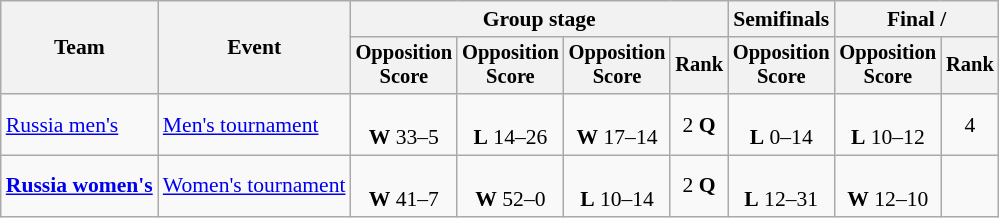<table class="wikitable" style="text-align:center; font-size:90%">
<tr>
<th rowspan=2>Team</th>
<th rowspan=2>Event</th>
<th colspan=4>Group stage</th>
<th>Semifinals</th>
<th colspan=2>Final / </th>
</tr>
<tr style="font-size:95%">
<th>Opposition<br>Score</th>
<th>Opposition<br>Score</th>
<th>Opposition<br>Score</th>
<th>Rank</th>
<th>Opposition<br>Score</th>
<th>Opposition<br>Score</th>
<th>Rank</th>
</tr>
<tr>
<td align=left><a href='#'>Russia men's</a></td>
<td align=left><a href='#'>Men's tournament</a></td>
<td><br><strong>W</strong> 33–5</td>
<td><br><strong>L</strong> 14–26</td>
<td><br><strong>W</strong> 17–14</td>
<td>2 <strong>Q</strong></td>
<td><br><strong>L</strong> 0–14</td>
<td><br><strong>L</strong> 10–12</td>
<td>4</td>
</tr>
<tr>
<td align=left><strong><a href='#'>Russia women's</a></strong></td>
<td align=left><a href='#'>Women's tournament</a></td>
<td><br><strong>W</strong> 41–7</td>
<td><br><strong>W</strong> 52–0</td>
<td><br><strong>L</strong> 10–14</td>
<td>2 <strong>Q</strong></td>
<td><br><strong>L</strong> 12–31</td>
<td><br><strong>W</strong> 12–10</td>
<td></td>
</tr>
</table>
